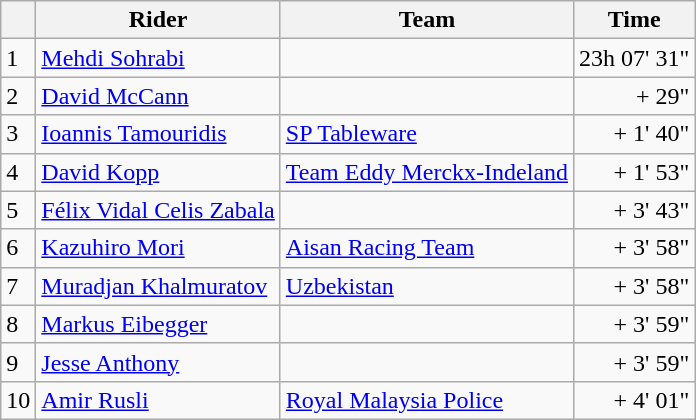<table class=wikitable>
<tr>
<th></th>
<th>Rider</th>
<th>Team</th>
<th>Time</th>
</tr>
<tr>
<td>1</td>
<td> <a href='#'>Mehdi Sohrabi</a> </td>
<td></td>
<td align=right>23h 07' 31"</td>
</tr>
<tr>
<td>2</td>
<td> <a href='#'>David McCann</a></td>
<td></td>
<td align=right>+ 29"</td>
</tr>
<tr>
<td>3</td>
<td> <a href='#'>Ioannis Tamouridis</a></td>
<td><a href='#'>SP Tableware</a></td>
<td align=right>+ 1' 40"</td>
</tr>
<tr>
<td>4</td>
<td> <a href='#'>David Kopp</a></td>
<td><a href='#'>Team Eddy Merckx-Indeland</a></td>
<td align=right>+ 1' 53"</td>
</tr>
<tr>
<td>5</td>
<td> <a href='#'>Félix Vidal Celis Zabala</a></td>
<td></td>
<td align=right>+ 3' 43"</td>
</tr>
<tr>
<td>6</td>
<td> <a href='#'>Kazuhiro Mori</a></td>
<td><a href='#'>Aisan Racing Team</a></td>
<td align=right>+ 3' 58"</td>
</tr>
<tr>
<td>7</td>
<td> <a href='#'>Muradjan Khalmuratov</a></td>
<td><a href='#'>Uzbekistan</a></td>
<td align=right>+ 3' 58"</td>
</tr>
<tr>
<td>8</td>
<td> <a href='#'>Markus Eibegger</a></td>
<td></td>
<td align=right>+ 3' 59"</td>
</tr>
<tr>
<td>9</td>
<td> <a href='#'>Jesse Anthony</a></td>
<td></td>
<td align=right>+ 3' 59"</td>
</tr>
<tr>
<td>10</td>
<td> <a href='#'>Amir Rusli</a></td>
<td><a href='#'>Royal Malaysia Police</a></td>
<td align=right>+ 4' 01"</td>
</tr>
</table>
